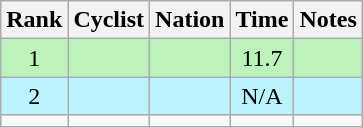<table class="wikitable sortable" style="text-align:center">
<tr>
<th>Rank</th>
<th>Cyclist</th>
<th>Nation</th>
<th>Time</th>
<th>Notes</th>
</tr>
<tr bgcolor=bbf3bb>
<td>1</td>
<td align=left></td>
<td align=left></td>
<td>11.7</td>
<td></td>
</tr>
<tr bgcolor=bbf3ff>
<td>2</td>
<td align=left></td>
<td align=left></td>
<td>N/A</td>
<td></td>
</tr>
<tr>
<td></td>
<td align=left></td>
<td align=left></td>
<td></td>
<td></td>
</tr>
</table>
